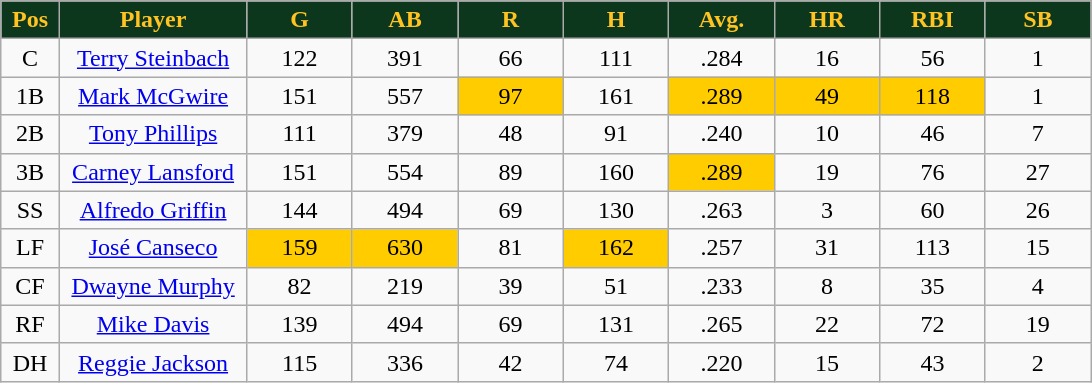<table class="wikitable sortable">
<tr>
<th style="background:#0c371d; color:#ffc322; width:5%;">Pos</th>
<th style="background:#0c371d; color:#ffc322; width:16%;">Player</th>
<th style="background:#0c371d; color:#ffc322; width:9%;">G</th>
<th style="background:#0c371d; color:#ffc322; width:9%;">AB</th>
<th style="background:#0c371d; color:#ffc322; width:9%;">R</th>
<th style="background:#0c371d; color:#ffc322; width:9%;">H</th>
<th style="background:#0c371d; color:#ffc322; width:9%;">Avg.</th>
<th style="background:#0c371d; color:#ffc322; width:9%;">HR</th>
<th style="background:#0c371d; color:#ffc322; width:9%;">RBI</th>
<th style="background:#0c371d; color:#ffc322; width:9%;">SB</th>
</tr>
<tr style="text-align:center;">
<td>C</td>
<td><a href='#'>Terry Steinbach</a></td>
<td>122</td>
<td>391</td>
<td>66</td>
<td>111</td>
<td>.284</td>
<td>16</td>
<td>56</td>
<td>1</td>
</tr>
<tr style="text-align:center;">
<td>1B</td>
<td><a href='#'>Mark McGwire</a></td>
<td>151</td>
<td>557</td>
<td style="background:#fc0;">97</td>
<td>161</td>
<td style="background:#fc0;">.289</td>
<td style="background:#fc0;">49</td>
<td style="background:#fc0;">118</td>
<td>1</td>
</tr>
<tr style="text-align:center;">
<td>2B</td>
<td><a href='#'>Tony Phillips</a></td>
<td>111</td>
<td>379</td>
<td>48</td>
<td>91</td>
<td>.240</td>
<td>10</td>
<td>46</td>
<td>7</td>
</tr>
<tr style="text-align:center;">
<td>3B</td>
<td><a href='#'>Carney Lansford</a></td>
<td>151</td>
<td>554</td>
<td>89</td>
<td>160</td>
<td style="background:#fc0;">.289</td>
<td>19</td>
<td>76</td>
<td>27</td>
</tr>
<tr style="text-align:center;">
<td>SS</td>
<td><a href='#'>Alfredo Griffin</a></td>
<td>144</td>
<td>494</td>
<td>69</td>
<td>130</td>
<td>.263</td>
<td>3</td>
<td>60</td>
<td>26</td>
</tr>
<tr style="text-align:center;">
<td>LF</td>
<td><a href='#'>José Canseco</a></td>
<td style="background:#fc0;">159</td>
<td style="background:#fc0;">630</td>
<td>81</td>
<td style="background:#fc0;">162</td>
<td>.257</td>
<td>31</td>
<td>113</td>
<td>15</td>
</tr>
<tr style="text-align:center;">
<td>CF</td>
<td><a href='#'>Dwayne Murphy</a></td>
<td>82</td>
<td>219</td>
<td>39</td>
<td>51</td>
<td>.233</td>
<td>8</td>
<td>35</td>
<td>4</td>
</tr>
<tr style="text-align:center;">
<td>RF</td>
<td><a href='#'>Mike Davis</a></td>
<td>139</td>
<td>494</td>
<td>69</td>
<td>131</td>
<td>.265</td>
<td>22</td>
<td>72</td>
<td>19</td>
</tr>
<tr style="text-align:center;">
<td>DH</td>
<td><a href='#'>Reggie Jackson</a></td>
<td>115</td>
<td>336</td>
<td>42</td>
<td>74</td>
<td>.220</td>
<td>15</td>
<td>43</td>
<td>2</td>
</tr>
</table>
